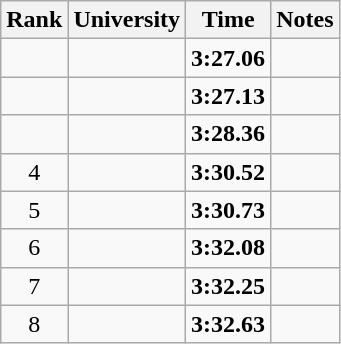<table class="wikitable sortable" style="text-align:center">
<tr>
<th>Rank</th>
<th>University</th>
<th>Time</th>
<th>Notes</th>
</tr>
<tr>
<td></td>
<td></td>
<td><strong>3:27.06</strong></td>
<td></td>
</tr>
<tr>
<td></td>
<td></td>
<td><strong>3:27.13</strong></td>
<td></td>
</tr>
<tr>
<td></td>
<td></td>
<td><strong>3:28.36</strong></td>
<td></td>
</tr>
<tr>
<td>4</td>
<td></td>
<td><strong>3:30.52</strong></td>
<td></td>
</tr>
<tr>
<td>5</td>
<td></td>
<td><strong>3:30.73</strong></td>
<td></td>
</tr>
<tr>
<td>6</td>
<td></td>
<td><strong>3:32.08</strong></td>
<td></td>
</tr>
<tr>
<td>7</td>
<td></td>
<td><strong>3:32.25</strong></td>
<td></td>
</tr>
<tr>
<td>8</td>
<td></td>
<td><strong>3:32.63</strong></td>
<td></td>
</tr>
</table>
